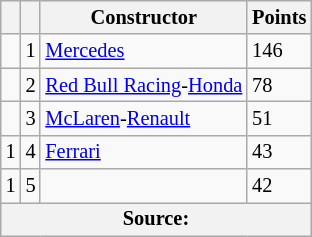<table class="wikitable" style="font-size: 85%;">
<tr>
<th scope="col"></th>
<th scope="col"></th>
<th scope="col">Constructor</th>
<th scope="col">Points</th>
</tr>
<tr>
<td align="left"></td>
<td align="center">1</td>
<td> <a href='#'>Mercedes</a></td>
<td align="left">146</td>
</tr>
<tr>
<td align="left"></td>
<td align="center">2</td>
<td> <a href='#'>Red Bull Racing</a>-<a href='#'>Honda</a></td>
<td align="left">78</td>
</tr>
<tr>
<td align="left"></td>
<td align="center">3</td>
<td> <a href='#'>McLaren</a>-<a href='#'>Renault</a></td>
<td align="left">51</td>
</tr>
<tr>
<td align="left"> 1</td>
<td align="center">4</td>
<td> <a href='#'>Ferrari</a></td>
<td align="left">43</td>
</tr>
<tr>
<td align="left"> 1</td>
<td align="center">5</td>
<td> </td>
<td align="left">42</td>
</tr>
<tr>
<th colspan=4>Source:</th>
</tr>
</table>
